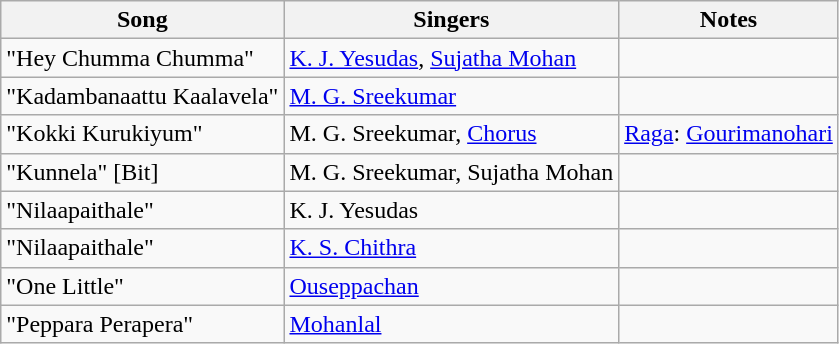<table class="wikitable">
<tr>
<th>Song</th>
<th>Singers</th>
<th>Notes</th>
</tr>
<tr>
<td>"Hey Chumma Chumma"</td>
<td><a href='#'>K. J. Yesudas</a>, <a href='#'>Sujatha Mohan</a></td>
<td></td>
</tr>
<tr>
<td>"Kadambanaattu Kaalavela"</td>
<td><a href='#'>M. G. Sreekumar</a></td>
<td></td>
</tr>
<tr>
<td>"Kokki Kurukiyum"</td>
<td>M. G. Sreekumar, <a href='#'>Chorus</a></td>
<td><a href='#'>Raga</a>: <a href='#'>Gourimanohari</a></td>
</tr>
<tr>
<td>"Kunnela" [Bit]</td>
<td>M. G. Sreekumar, Sujatha Mohan</td>
<td></td>
</tr>
<tr>
<td>"Nilaapaithale"</td>
<td>K. J. Yesudas</td>
<td></td>
</tr>
<tr>
<td>"Nilaapaithale"</td>
<td><a href='#'>K. S. Chithra</a></td>
<td></td>
</tr>
<tr>
<td>"One Little"</td>
<td><a href='#'>Ouseppachan</a></td>
<td></td>
</tr>
<tr>
<td>"Peppara Perapera"</td>
<td><a href='#'>Mohanlal</a></td>
<td></td>
</tr>
</table>
